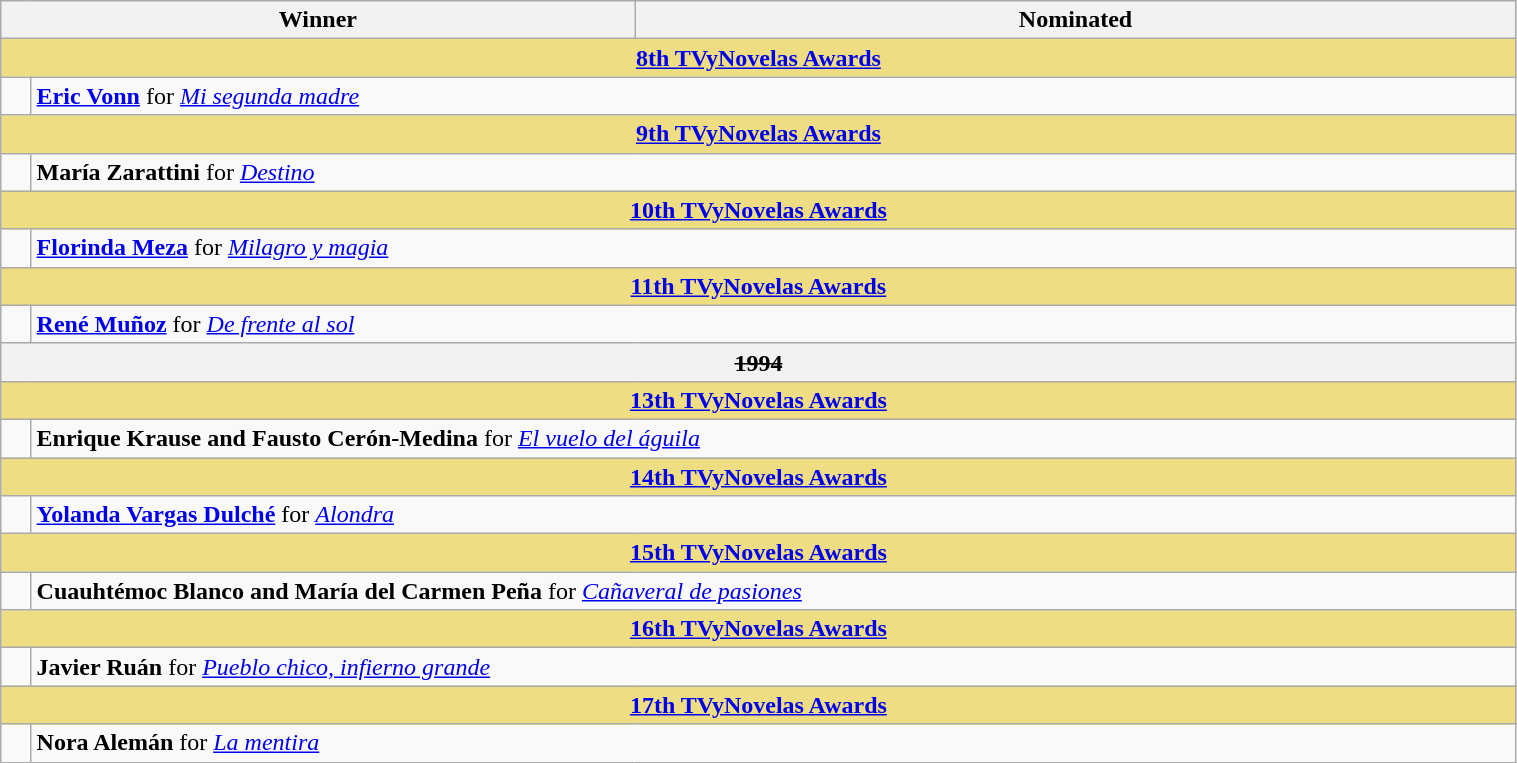<table class="wikitable" width=80%>
<tr align=center>
<th width="150px;" colspan=2; align="center">Winner</th>
<th width="580px;" align="center">Nominated</th>
</tr>
<tr>
<th colspan=9 style="background:#EEDD82;"  align="center"><strong><a href='#'>8th TVyNovelas Awards</a></strong></th>
</tr>
<tr>
<td width=2%></td>
<td colspan=2><strong><a href='#'>Eric Vonn</a></strong> for <em><a href='#'>Mi segunda madre</a></em></td>
</tr>
<tr>
<th colspan=9 style="background:#EEDD82;"  align="center"><strong><a href='#'>9th TVyNovelas Awards</a></strong></th>
</tr>
<tr>
<td width=2%></td>
<td colspan=2><strong>María Zarattini</strong> for <em><a href='#'>Destino</a></em></td>
</tr>
<tr>
<th colspan=9 style="background:#EEDD82;"  align="center"><strong><a href='#'>10th TVyNovelas Awards</a></strong></th>
</tr>
<tr>
<td width=2%></td>
<td colspan=2><strong><a href='#'>Florinda Meza</a></strong> for <em><a href='#'>Milagro y magia</a></em></td>
</tr>
<tr>
<th colspan=9 style="background:#EEDD82;"  align="center"><strong><a href='#'>11th TVyNovelas Awards</a></strong></th>
</tr>
<tr>
<td width=2%></td>
<td colspan=2><strong><a href='#'>René Muñoz</a></strong> for <em><a href='#'>De frente al sol</a></em></td>
</tr>
<tr>
<th colspan=9 align="center"><s>1994</s></th>
</tr>
<tr>
<th colspan=9 style="background:#EEDD82;"  align="center"><strong><a href='#'>13th TVyNovelas Awards</a></strong></th>
</tr>
<tr>
<td width=2%></td>
<td colspan=2><strong>Enrique Krause and Fausto Cerón-Medina</strong> for <em><a href='#'>El vuelo del águila</a></em></td>
</tr>
<tr>
<th colspan=9 style="background:#EEDD82;"  align="center"><strong><a href='#'>14th TVyNovelas Awards</a></strong></th>
</tr>
<tr>
<td width=2%></td>
<td colspan=2><strong><a href='#'>Yolanda Vargas Dulché</a></strong> for <em><a href='#'>Alondra</a></em></td>
</tr>
<tr>
<th colspan=9 style="background:#EEDD82;"  align="center"><strong><a href='#'>15th TVyNovelas Awards</a></strong></th>
</tr>
<tr>
<td width=2%></td>
<td colspan=2><strong>Cuauhtémoc Blanco and María del Carmen Peña</strong> for <em><a href='#'>Cañaveral de pasiones</a></em></td>
</tr>
<tr>
<th colspan=9 style="background:#EEDD82;"  align="center"><strong><a href='#'>16th TVyNovelas Awards</a></strong></th>
</tr>
<tr>
<td width=2%></td>
<td colspan=2><strong>Javier Ruán</strong> for <em><a href='#'>Pueblo chico, infierno grande</a></em></td>
</tr>
<tr>
<th colspan=9 style="background:#EEDD82;"  align="center"><strong><a href='#'>17th TVyNovelas Awards</a></strong></th>
</tr>
<tr>
<td width=2%></td>
<td colspan=2><strong>Nora Alemán</strong> for <em><a href='#'>La mentira</a></em></td>
</tr>
</table>
